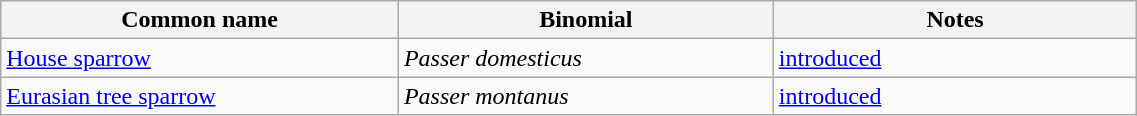<table style="width:60%;" class="wikitable">
<tr>
<th width=35%>Common name</th>
<th width=33%>Binomial</th>
<th width=32%>Notes</th>
</tr>
<tr>
<td><a href='#'>House sparrow</a></td>
<td><em>Passer domesticus</em></td>
<td><a href='#'>introduced</a></td>
</tr>
<tr>
<td><a href='#'>Eurasian tree sparrow</a></td>
<td><em>Passer montanus</em></td>
<td><a href='#'>introduced</a></td>
</tr>
</table>
